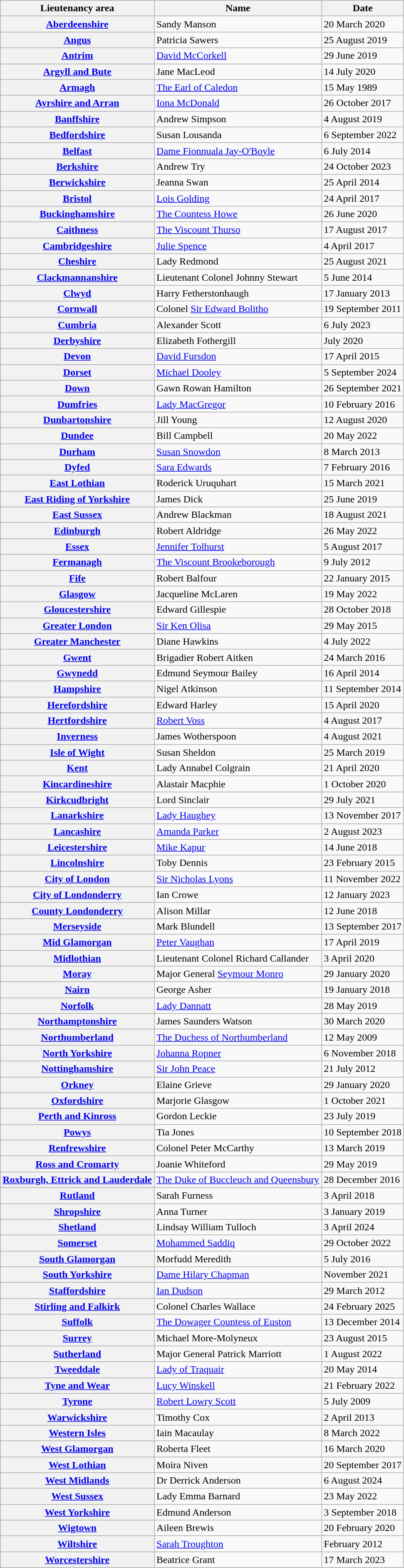<table class="wikitable sortable plainrowheaders">
<tr>
<th>Lieutenancy area</th>
<th>Name</th>
<th>Date</th>
</tr>
<tr>
<th scope=row><a href='#'>Aberdeenshire</a></th>
<td>Sandy Manson</td>
<td>20 March 2020</td>
</tr>
<tr>
<th scope=row><a href='#'>Angus</a></th>
<td>Patricia Sawers</td>
<td>25 August 2019</td>
</tr>
<tr>
<th scope=row><a href='#'>Antrim</a></th>
<td><a href='#'>David McCorkell</a></td>
<td>29 June 2019</td>
</tr>
<tr>
<th scope=row><a href='#'>Argyll and Bute</a></th>
<td>Jane MacLeod</td>
<td>14 July 2020</td>
</tr>
<tr>
<th scope=row><a href='#'>Armagh</a></th>
<td><a href='#'>The Earl of Caledon</a></td>
<td>15 May 1989</td>
</tr>
<tr>
<th scope=row><a href='#'>Ayrshire and Arran</a></th>
<td><a href='#'>Iona McDonald</a></td>
<td>26 October 2017</td>
</tr>
<tr>
<th scope=row><a href='#'>Banffshire</a></th>
<td>Andrew Simpson</td>
<td>4 August 2019</td>
</tr>
<tr>
<th scope=row><a href='#'>Bedfordshire</a></th>
<td>Susan Lousanda</td>
<td>6 September 2022</td>
</tr>
<tr>
<th scope=row><a href='#'>Belfast</a></th>
<td><a href='#'>Dame Fionnuala Jay-O'Boyle</a></td>
<td>6 July 2014</td>
</tr>
<tr>
<th scope=row><a href='#'>Berkshire</a></th>
<td>Andrew Try</td>
<td>24 October 2023</td>
</tr>
<tr>
<th scope=row><a href='#'>Berwickshire</a></th>
<td>Jeanna Swan</td>
<td>25 April 2014</td>
</tr>
<tr>
<th scope=row><a href='#'>Bristol</a></th>
<td><a href='#'>Lois Golding</a></td>
<td>24 April 2017</td>
</tr>
<tr>
<th scope=row><a href='#'>Buckinghamshire</a></th>
<td><a href='#'>The Countess Howe</a></td>
<td>26 June 2020</td>
</tr>
<tr>
<th scope=row><a href='#'>Caithness</a></th>
<td><a href='#'>The Viscount Thurso</a></td>
<td>17 August 2017</td>
</tr>
<tr>
<th scope=row><a href='#'>Cambridgeshire</a></th>
<td><a href='#'>Julie Spence</a></td>
<td>4 April 2017</td>
</tr>
<tr>
<th scope=row><a href='#'>Cheshire</a></th>
<td>Lady Redmond</td>
<td>25 August 2021</td>
</tr>
<tr>
<th scope=row><a href='#'>Clackmannanshire</a></th>
<td>Lieutenant Colonel Johnny Stewart</td>
<td>5 June 2014</td>
</tr>
<tr>
<th scope=row><a href='#'>Clwyd</a></th>
<td>Harry Fetherstonhaugh</td>
<td>17 January 2013</td>
</tr>
<tr>
<th scope=row><a href='#'>Cornwall</a></th>
<td>Colonel <a href='#'>Sir Edward Bolitho</a></td>
<td>19 September 2011</td>
</tr>
<tr>
<th scope=row><a href='#'>Cumbria</a></th>
<td>Alexander Scott</td>
<td>6 July 2023</td>
</tr>
<tr>
<th scope=row><a href='#'>Derbyshire</a></th>
<td>Elizabeth Fothergill</td>
<td>July 2020</td>
</tr>
<tr>
<th scope=row><a href='#'>Devon</a></th>
<td><a href='#'>David Fursdon</a></td>
<td>17 April 2015</td>
</tr>
<tr>
<th scope=row><a href='#'>Dorset</a></th>
<td><a href='#'>Michael Dooley</a></td>
<td>5 September 2024</td>
</tr>
<tr>
<th scope=row><a href='#'>Down</a></th>
<td>Gawn Rowan Hamilton</td>
<td>26 September 2021</td>
</tr>
<tr>
<th scope=row><a href='#'>Dumfries</a></th>
<td><a href='#'>Lady MacGregor</a></td>
<td>10 February 2016</td>
</tr>
<tr>
<th scope=row><a href='#'>Dunbartonshire</a></th>
<td>Jill Young</td>
<td>12 August 2020</td>
</tr>
<tr>
<th scope=row><a href='#'>Dundee</a></th>
<td>Bill Campbell</td>
<td>20 May 2022</td>
</tr>
<tr>
<th scope=row><a href='#'>Durham</a></th>
<td><a href='#'>Susan Snowdon</a></td>
<td>8 March 2013</td>
</tr>
<tr>
<th scope=row><a href='#'>Dyfed</a></th>
<td><a href='#'>Sara Edwards</a></td>
<td>7 February 2016</td>
</tr>
<tr>
<th scope=row><a href='#'>East Lothian</a></th>
<td>Roderick Uruquhart</td>
<td>15 March 2021</td>
</tr>
<tr>
<th scope=row><a href='#'>East Riding of Yorkshire</a></th>
<td>James Dick</td>
<td>25 June 2019</td>
</tr>
<tr>
<th scope=row><a href='#'>East Sussex</a></th>
<td>Andrew Blackman</td>
<td>18 August 2021</td>
</tr>
<tr>
<th scope=row><a href='#'>Edinburgh</a></th>
<td>Robert Aldridge</td>
<td>26 May 2022</td>
</tr>
<tr>
<th scope=row><a href='#'>Essex</a></th>
<td><a href='#'>Jennifer Tolhurst</a></td>
<td>5 August 2017</td>
</tr>
<tr>
<th scope=row><a href='#'>Fermanagh</a></th>
<td><a href='#'>The Viscount Brookeborough</a></td>
<td>9 July 2012</td>
</tr>
<tr>
<th scope=row><a href='#'>Fife</a></th>
<td>Robert Balfour</td>
<td>22 January 2015</td>
</tr>
<tr>
<th scope=row><a href='#'>Glasgow</a></th>
<td>Jacqueline McLaren</td>
<td>19 May 2022</td>
</tr>
<tr>
<th scope=row><a href='#'>Gloucestershire</a></th>
<td>Edward Gillespie</td>
<td>28 October 2018</td>
</tr>
<tr>
<th scope=row><a href='#'>Greater London</a></th>
<td><a href='#'>Sir Ken Olisa</a></td>
<td>29 May 2015</td>
</tr>
<tr>
<th scope=row><a href='#'>Greater Manchester</a></th>
<td>Diane Hawkins</td>
<td>4 July 2022</td>
</tr>
<tr>
<th scope=row><a href='#'>Gwent</a></th>
<td>Brigadier Robert Aitken</td>
<td>24 March 2016</td>
</tr>
<tr>
<th scope=row><a href='#'>Gwynedd</a></th>
<td>Edmund Seymour Bailey</td>
<td>16 April 2014</td>
</tr>
<tr>
<th scope=row><a href='#'>Hampshire</a></th>
<td>Nigel Atkinson</td>
<td>11 September 2014</td>
</tr>
<tr>
<th scope=row><a href='#'>Herefordshire</a></th>
<td>Edward Harley</td>
<td>15 April 2020</td>
</tr>
<tr>
<th scope=row><a href='#'>Hertfordshire</a></th>
<td><a href='#'>Robert Voss</a></td>
<td>4 August 2017</td>
</tr>
<tr>
<th scope=row><a href='#'>Inverness</a></th>
<td>James Wotherspoon</td>
<td>4 August 2021</td>
</tr>
<tr>
<th scope=row><a href='#'>Isle of Wight</a></th>
<td>Susan Sheldon</td>
<td>25 March 2019</td>
</tr>
<tr>
<th scope=row><a href='#'>Kent</a></th>
<td>Lady Annabel Colgrain</td>
<td>21 April 2020</td>
</tr>
<tr>
<th scope=row><a href='#'>Kincardineshire</a></th>
<td>Alastair Macphie</td>
<td>1 October 2020</td>
</tr>
<tr>
<th scope=row><a href='#'>Kirkcudbright</a></th>
<td>Lord Sinclair</td>
<td>29 July 2021</td>
</tr>
<tr>
<th scope=row><a href='#'>Lanarkshire</a></th>
<td><a href='#'>Lady Haughey</a></td>
<td>13 November 2017</td>
</tr>
<tr>
<th scope=row><a href='#'>Lancashire</a></th>
<td><a href='#'>Amanda Parker</a></td>
<td>2 August 2023</td>
</tr>
<tr>
<th scope=row><a href='#'>Leicestershire</a></th>
<td><a href='#'>Mike Kapur</a></td>
<td>14 June 2018</td>
</tr>
<tr>
<th scope=row><a href='#'>Lincolnshire</a></th>
<td>Toby Dennis</td>
<td>23 February 2015</td>
</tr>
<tr>
<th scope=row><a href='#'>City of London</a></th>
<td><a href='#'>Sir Nicholas Lyons</a></td>
<td>11 November 2022</td>
</tr>
<tr>
<th scope=row><a href='#'>City of Londonderry</a></th>
<td>Ian Crowe</td>
<td>12 January 2023</td>
</tr>
<tr>
<th scope=row><a href='#'>County Londonderry</a></th>
<td>Alison Millar</td>
<td>12 June 2018</td>
</tr>
<tr>
<th scope=row><a href='#'>Merseyside</a></th>
<td>Mark Blundell</td>
<td>13 September 2017</td>
</tr>
<tr>
<th scope=row><a href='#'>Mid Glamorgan</a></th>
<td><a href='#'>Peter Vaughan</a></td>
<td>17 April 2019</td>
</tr>
<tr>
<th scope=row><a href='#'>Midlothian</a></th>
<td>Lieutenant Colonel Richard Callander</td>
<td>3 April 2020</td>
</tr>
<tr>
<th scope=row><a href='#'>Moray</a></th>
<td>Major General <a href='#'>Seymour Monro</a></td>
<td>29 January 2020</td>
</tr>
<tr>
<th scope=row><a href='#'>Nairn</a></th>
<td>George Asher</td>
<td>19 January 2018</td>
</tr>
<tr>
<th scope=row><a href='#'>Norfolk</a></th>
<td><a href='#'> Lady Dannatt</a></td>
<td>28 May 2019</td>
</tr>
<tr>
<th scope=row><a href='#'>Northamptonshire</a></th>
<td>James Saunders Watson</td>
<td>30 March 2020</td>
</tr>
<tr>
<th scope=row><a href='#'>Northumberland</a></th>
<td><a href='#'>The Duchess of Northumberland</a></td>
<td>12 May 2009</td>
</tr>
<tr>
<th scope=row><a href='#'>North Yorkshire</a></th>
<td><a href='#'>Johanna Ropner</a></td>
<td>6 November 2018</td>
</tr>
<tr>
<th scope=row><a href='#'>Nottinghamshire</a></th>
<td><a href='#'>Sir John Peace</a></td>
<td>21 July 2012</td>
</tr>
<tr>
<th scope=row><a href='#'>Orkney</a></th>
<td>Elaine Grieve</td>
<td>29 January 2020</td>
</tr>
<tr>
<th scope=row><a href='#'>Oxfordshire</a></th>
<td>Marjorie Glasgow</td>
<td>1 October 2021</td>
</tr>
<tr>
<th scope=row><a href='#'>Perth and Kinross</a></th>
<td>Gordon Leckie</td>
<td>23 July 2019</td>
</tr>
<tr>
<th scope=row><a href='#'>Powys</a></th>
<td>Tia Jones</td>
<td>10 September 2018</td>
</tr>
<tr>
<th scope=row><a href='#'>Renfrewshire</a></th>
<td>Colonel Peter McCarthy</td>
<td>13 March 2019</td>
</tr>
<tr>
<th scope=row><a href='#'>Ross and Cromarty</a></th>
<td>Joanie Whiteford</td>
<td>29 May 2019</td>
</tr>
<tr>
<th scope=row><a href='#'>Roxburgh, Ettrick and Lauderdale</a></th>
<td><a href='#'>The Duke of Buccleuch and Queensbury</a></td>
<td>28 December 2016</td>
</tr>
<tr>
<th scope=row><a href='#'>Rutland</a></th>
<td>Sarah Furness</td>
<td>3 April 2018</td>
</tr>
<tr>
<th scope=row><a href='#'>Shropshire</a></th>
<td>Anna Turner</td>
<td>3 January 2019</td>
</tr>
<tr>
<th scope=row><a href='#'>Shetland</a></th>
<td>Lindsay William Tulloch</td>
<td>3 April 2024</td>
</tr>
<tr>
<th scope=row><a href='#'>Somerset</a></th>
<td><a href='#'>Mohammed Saddiq</a></td>
<td>29 October 2022</td>
</tr>
<tr>
<th scope=row><a href='#'>South Glamorgan</a></th>
<td>Morfudd Meredith</td>
<td>5 July 2016</td>
</tr>
<tr>
<th scope=row><a href='#'>South Yorkshire</a></th>
<td><a href='#'>Dame Hilary Chapman</a></td>
<td>November 2021</td>
</tr>
<tr>
<th scope=row><a href='#'>Staffordshire</a></th>
<td><a href='#'>Ian Dudson</a></td>
<td>29 March 2012</td>
</tr>
<tr>
<th scope=row><a href='#'>Stirling and Falkirk</a></th>
<td>Colonel Charles Wallace</td>
<td>24 February 2025</td>
</tr>
<tr>
<th scope=row><a href='#'>Suffolk</a></th>
<td><a href='#'>The Dowager Countess of Euston</a></td>
<td>13 December 2014</td>
</tr>
<tr>
<th scope=row><a href='#'>Surrey</a></th>
<td>Michael More-Molyneux</td>
<td>23 August 2015</td>
</tr>
<tr>
<th scope=row><a href='#'>Sutherland</a></th>
<td>Major General Patrick Marriott</td>
<td>1 August 2022</td>
</tr>
<tr>
<th scope=row><a href='#'>Tweeddale</a></th>
<td><a href='#'>Lady of Traquair</a></td>
<td>20 May 2014</td>
</tr>
<tr>
<th scope=row><a href='#'>Tyne and Wear</a></th>
<td><a href='#'>Lucy Winskell</a></td>
<td>21 February 2022</td>
</tr>
<tr>
<th scope=row><a href='#'>Tyrone</a></th>
<td><a href='#'>Robert Lowry Scott</a></td>
<td>5 July 2009</td>
</tr>
<tr>
<th scope=row><a href='#'>Warwickshire</a></th>
<td>Timothy Cox</td>
<td>2 April 2013</td>
</tr>
<tr>
<th scope=row><a href='#'>Western Isles</a></th>
<td>Iain Macaulay</td>
<td>8 March 2022</td>
</tr>
<tr>
<th scope=row><a href='#'>West Glamorgan</a></th>
<td>Roberta Fleet</td>
<td>16 March 2020</td>
</tr>
<tr>
<th scope=row><a href='#'>West Lothian</a></th>
<td>Moira Niven</td>
<td>20 September 2017</td>
</tr>
<tr>
<th scope=row><a href='#'>West Midlands</a></th>
<td>Dr Derrick Anderson</td>
<td>6 August 2024</td>
</tr>
<tr>
<th scope=row><a href='#'>West Sussex</a></th>
<td>Lady Emma Barnard</td>
<td>23 May 2022</td>
</tr>
<tr>
<th scope=row><a href='#'>West Yorkshire</a></th>
<td>Edmund Anderson</td>
<td>3 September 2018</td>
</tr>
<tr>
<th scope=row><a href='#'>Wigtown</a></th>
<td>Aileen Brewis</td>
<td>20 February 2020</td>
</tr>
<tr>
<th scope=row><a href='#'>Wiltshire</a></th>
<td><a href='#'>Sarah Troughton</a></td>
<td>February 2012</td>
</tr>
<tr>
<th scope=row><a href='#'>Worcestershire</a></th>
<td>Beatrice Grant</td>
<td>17 March 2023</td>
</tr>
</table>
